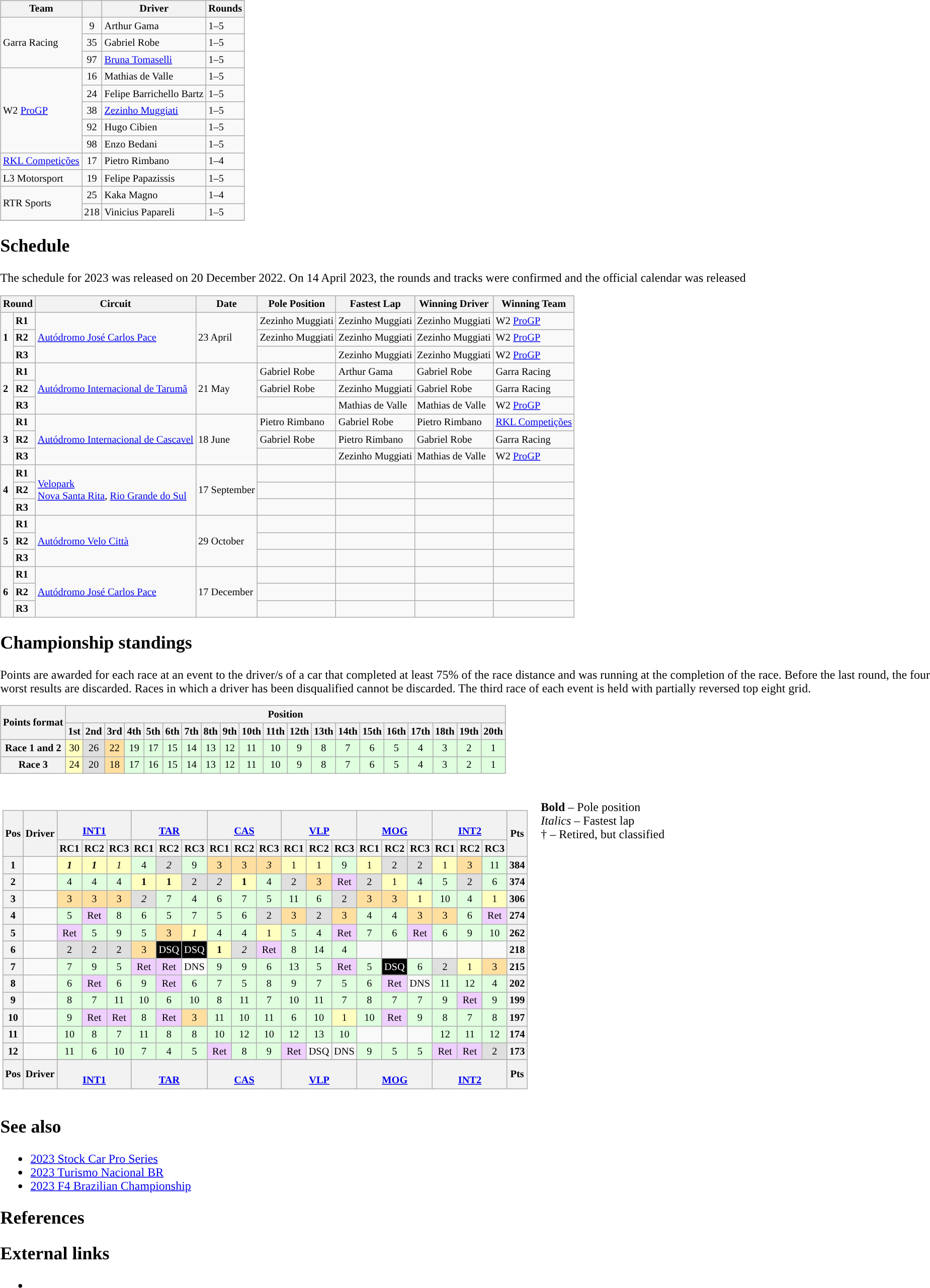<table>
<tr>
<td><br><table class="wikitable" style="font-size: 85%;">
<tr>
<th>Team</th>
<th></th>
<th>Driver</th>
<th>Rounds</th>
</tr>
<tr>
<td rowspan="3">Garra Racing</td>
<td align="center">9</td>
<td> Arthur Gama</td>
<td>1–5</td>
</tr>
<tr>
<td align="center">35</td>
<td> Gabriel Robe</td>
<td>1–5</td>
</tr>
<tr>
<td align="center">97</td>
<td> <a href='#'>Bruna Tomaselli</a></td>
<td>1–5</td>
</tr>
<tr>
<td rowspan="5">W2 <a href='#'>ProGP</a></td>
<td align="center">16</td>
<td> Mathias de Valle</td>
<td>1–5</td>
</tr>
<tr>
<td align="center">24</td>
<td> Felipe Barrichello Bartz</td>
<td>1–5</td>
</tr>
<tr>
<td align="center">38</td>
<td> <a href='#'>Zezinho Muggiati</a></td>
<td>1–5</td>
</tr>
<tr>
<td align="center">92</td>
<td> Hugo Cibien</td>
<td>1–5</td>
</tr>
<tr>
<td align="center">98</td>
<td> Enzo Bedani</td>
<td>1–5</td>
</tr>
<tr>
<td><a href='#'>RKL Competições</a></td>
<td align="center">17</td>
<td> Pietro Rimbano</td>
<td>1–4</td>
</tr>
<tr>
<td>L3 Motorsport</td>
<td align="center">19</td>
<td> Felipe Papazissis</td>
<td>1–5</td>
</tr>
<tr>
<td rowspan="2">RTR Sports</td>
<td align="center">25</td>
<td> Kaka Magno</td>
<td>1–4</td>
</tr>
<tr>
<td align="center">218</td>
<td> Vinicius Papareli</td>
<td>1–5</td>
</tr>
<tr>
</tr>
</table>
<h2>Schedule</h2>The schedule for 2023 was released on 20 December 2022. On 14 April 2023, the rounds and tracks were confirmed and the official calendar was released<table class="wikitable" style="font-size: 85%">
<tr>
<th colspan="2">Round</th>
<th>Circuit</th>
<th>Date</th>
<th>Pole Position</th>
<th>Fastest Lap</th>
<th>Winning Driver</th>
<th>Winning Team</th>
</tr>
<tr>
<td rowspan="3"><strong>1</strong></td>
<td><strong>R1</strong></td>
<td rowspan="3"> <a href='#'>Autódromo José Carlos Pace</a><br></td>
<td rowspan="3">23 April</td>
<td> Zezinho Muggiati</td>
<td> Zezinho Muggiati</td>
<td> Zezinho Muggiati</td>
<td>W2 <a href='#'>ProGP</a></td>
</tr>
<tr>
<td><strong>R2</strong></td>
<td> Zezinho Muggiati</td>
<td> Zezinho Muggiati</td>
<td> Zezinho Muggiati</td>
<td>W2 <a href='#'>ProGP</a></td>
</tr>
<tr>
<td><strong>R3</strong></td>
<td></td>
<td> Zezinho Muggiati</td>
<td> Zezinho Muggiati</td>
<td>W2 <a href='#'>ProGP</a></td>
</tr>
<tr>
<td rowspan="3"><strong>2</strong></td>
<td><strong>R1</strong></td>
<td rowspan="3"> <a href='#'>Autódromo Internacional de Tarumã</a><br></td>
<td rowspan="3">21 May</td>
<td> Gabriel Robe</td>
<td> Arthur Gama</td>
<td> Gabriel Robe</td>
<td>Garra Racing</td>
</tr>
<tr>
<td><strong>R2</strong></td>
<td> Gabriel Robe</td>
<td> Zezinho Muggiati</td>
<td> Gabriel Robe</td>
<td>Garra Racing</td>
</tr>
<tr>
<td><strong>R3</strong></td>
<td></td>
<td> Mathias de Valle</td>
<td> Mathias de Valle</td>
<td>W2 <a href='#'>ProGP</a></td>
</tr>
<tr>
<td rowspan="3"><strong>3</strong></td>
<td><strong>R1</strong></td>
<td rowspan="3"> <a href='#'>Autódromo Internacional de Cascavel</a><br></td>
<td rowspan="3">18 June</td>
<td> Pietro Rimbano</td>
<td> Gabriel Robe</td>
<td> Pietro Rimbano</td>
<td><a href='#'>RKL Competições</a></td>
</tr>
<tr>
<td><strong>R2</strong></td>
<td> Gabriel Robe</td>
<td> Pietro Rimbano</td>
<td> Gabriel Robe</td>
<td>Garra Racing</td>
</tr>
<tr>
<td><strong>R3</strong></td>
<td></td>
<td> Zezinho Muggiati</td>
<td> Mathias de Valle</td>
<td>W2 <a href='#'>ProGP</a></td>
</tr>
<tr>
<td rowspan="3"><strong>4</strong></td>
<td><strong>R1</strong></td>
<td rowspan="3"> <a href='#'>Velopark</a><br><a href='#'>Nova Santa Rita</a>, <a href='#'>Rio Grande do Sul</a></td>
<td rowspan="3">17 September</td>
<td></td>
<td></td>
<td></td>
<td></td>
</tr>
<tr>
<td><strong>R2</strong></td>
<td></td>
<td></td>
<td></td>
<td></td>
</tr>
<tr>
<td><strong>R3</strong></td>
<td></td>
<td></td>
<td></td>
<td></td>
</tr>
<tr>
<td rowspan="3"><strong>5</strong></td>
<td><strong>R1</strong></td>
<td rowspan="3"> <a href='#'>Autódromo Velo Città</a><br></td>
<td rowspan="3">29 October</td>
<td></td>
<td></td>
<td></td>
</tr>
<tr>
<td><strong>R2</strong></td>
<td></td>
<td></td>
<td></td>
<td></td>
</tr>
<tr>
<td><strong>R3</strong></td>
<td></td>
<td></td>
<td></td>
<td></td>
</tr>
<tr>
<td rowspan="3"><strong>6</strong></td>
<td><strong>R1</strong></td>
<td rowspan="3"> <a href='#'>Autódromo José Carlos Pace</a><br></td>
<td rowspan="3">17 December</td>
<td></td>
<td></td>
<td></td>
<td></td>
</tr>
<tr>
<td><strong>R2</strong></td>
<td></td>
<td></td>
<td></td>
<td></td>
</tr>
<tr>
<td><strong>R3</strong></td>
<td></td>
<td></td>
<td></td>
<td></td>
</tr>
</table>
<h2>Championship standings</h2>Points are awarded for each race at an event to the driver/s of a car that completed at least 75% of the race distance and was running at the completion of the race. Before the last round, the four worst results are discarded. Races in which a driver has been disqualified cannot be discarded. The third race of each event is held with partially reversed top eight grid.<table class="wikitable" style="font-size:85%; text-align:center">
<tr style="background:#f9f9f9">
<th rowspan="2">Points format</th>
<th colspan="20">Position</th>
</tr>
<tr>
<th>1st</th>
<th>2nd</th>
<th>3rd</th>
<th>4th</th>
<th>5th</th>
<th>6th</th>
<th>7th</th>
<th>8th</th>
<th>9th</th>
<th>10th</th>
<th>11th</th>
<th>12th</th>
<th>13th</th>
<th>14th</th>
<th>15th</th>
<th>16th</th>
<th>17th</th>
<th>18th</th>
<th>19th</th>
<th>20th</th>
</tr>
<tr>
<th>Race 1 and 2</th>
<td style="background:#ffffbf;">30</td>
<td style="background:#dfdfdf;">26</td>
<td style="background:#ffdf9f;">22</td>
<td style="background:#dfffdf;">19</td>
<td style="background:#dfffdf;">17</td>
<td style="background:#dfffdf;">15</td>
<td style="background:#dfffdf;">14</td>
<td style="background:#dfffdf;">13</td>
<td style="background:#dfffdf;">12</td>
<td style="background:#dfffdf;">11</td>
<td style="background:#dfffdf;">10</td>
<td style="background:#dfffdf;">9</td>
<td style="background:#dfffdf;">8</td>
<td style="background:#dfffdf;">7</td>
<td style="background:#dfffdf;">6</td>
<td style="background:#dfffdf;">5</td>
<td style="background:#dfffdf;">4</td>
<td style="background:#dfffdf;">3</td>
<td style="background:#dfffdf;">2</td>
<td style="background:#dfffdf;">1</td>
</tr>
<tr>
<th>Race 3</th>
<td style="background:#ffffbf;">24</td>
<td style="background:#dfdfdf;">20</td>
<td style="background:#ffdf9f;">18</td>
<td style="background:#dfffdf;">17</td>
<td style="background:#dfffdf;">16</td>
<td style="background:#dfffdf;">15</td>
<td style="background:#dfffdf;">14</td>
<td style="background:#dfffdf;">13</td>
<td style="background:#dfffdf;">12</td>
<td style="background:#dfffdf;">11</td>
<td style="background:#dfffdf;">10</td>
<td style="background:#dfffdf;">9</td>
<td style="background:#dfffdf;">8</td>
<td style="background:#dfffdf;">7</td>
<td style="background:#dfffdf;">6</td>
<td style="background:#dfffdf;">5</td>
<td style="background:#dfffdf;">4</td>
<td style="background:#dfffdf;">3</td>
<td style="background:#dfffdf;">2</td>
<td style="background:#dfffdf;">1</td>
</tr>
</table>
<table>
<tr>
<td valign="top"><br><table class="wikitable" style="font-size: 85%; text-align: center;">
<tr>
<th rowspan=2>Pos</th>
<th rowspan=2>Driver</th>
<th colspan="3"><br><a href='#'>INT1</a></th>
<th colspan="3"><br><a href='#'>TAR</a></th>
<th colspan="3"><br><a href='#'>CAS</a></th>
<th colspan="3"><br><a href='#'>VLP</a></th>
<th colspan="3"><br><a href='#'>MOG</a></th>
<th colspan="3"><br><a href='#'>INT2</a></th>
<th rowspan=2>Pts</th>
</tr>
<tr>
<th>RC1</th>
<th>RC2</th>
<th>RC3</th>
<th>RC1</th>
<th>RC2</th>
<th>RC3</th>
<th>RC1</th>
<th>RC2</th>
<th>RC3</th>
<th>RC1</th>
<th>RC2</th>
<th>RC3</th>
<th>RC1</th>
<th>RC2</th>
<th>RC3</th>
<th>RC1</th>
<th>RC2</th>
<th>RC3</th>
</tr>
<tr>
<th>1</th>
<td align="left"></td>
<td style="background:#FFFFBF;"><strong><em>1</em></strong></td>
<td style="background:#FFFFBF;"><strong><em>1</em></strong></td>
<td style="background:#FFFFBF;"><em>1</em></td>
<td style="background:#DFFFDF;">4</td>
<td style="background:#DFDFDF;"><em>2</em></td>
<td style="background:#DFFFDF;">9</td>
<td style="background:#FFDF9F;">3</td>
<td style="background:#FFDF9F;">3</td>
<td style="background:#FFDF9F;"><em>3</em></td>
<td style="background:#ffffbf;">1</td>
<td style="background:#ffffbf;">1</td>
<td style="background:#dfffdf;">9</td>
<td style="background:#ffffbf;">1</td>
<td style="background:#dfdfdf;">2</td>
<td style="background:#dfdfdf;">2</td>
<td style="background:#ffffbf;">1</td>
<td style="background:#ffdf9f;">3</td>
<td style="background:#dfffdf;">11</td>
<th>384</th>
</tr>
<tr>
<th>2</th>
<td align="left"></td>
<td style="background:#DFFFDF;">4</td>
<td style="background:#DFFFDF;">4</td>
<td style="background:#DFFFDF;">4</td>
<td style="background:#FFFFBF;"><strong>1</strong></td>
<td style="background:#FFFFBF;"><strong>1</strong></td>
<td style="background:#DFDFDF;">2</td>
<td style="background:#DFDFDF;"><em>2</em></td>
<td style="background:#FFFFBF;"><strong>1</strong></td>
<td style="background:#DFFFDF;">4</td>
<td style="background:#dfdfdf;">2</td>
<td style="background:#ffdf9f;">3</td>
<td style="background:#efcfff;">Ret</td>
<td style="background:#dfdfdf;">2</td>
<td style="background:#FFFFBF;">1</td>
<td style="background:#dfffdf;">4</td>
<td style="background:#dfffdf;">5</td>
<td style="background:#dfdfdf;">2</td>
<td style="background:#dfffdf;">6</td>
<th>374</th>
</tr>
<tr>
<th>3</th>
<td align=left></td>
<td style="background:#FFDF9F;">3</td>
<td style="background:#FFDF9F;">3</td>
<td style="background:#FFDF9F;">3</td>
<td style="background:#DFDFDF;"><em>2</em></td>
<td style="background:#DFFFDF;">7</td>
<td style="background:#DFFFDF;">4</td>
<td style="background:#DFFFDF;">6</td>
<td style="background:#DFFFDF;">7</td>
<td style="background:#DFFFDF;">5</td>
<td style="background:#dfffdf;">11</td>
<td style="background:#dfffdf;">6</td>
<td style="background:#DFDFDF;">2</td>
<td style="background:#FFDF9F;">3</td>
<td style="background:#FFDF9F;">3</td>
<td style="background:#ffffbf;">1</td>
<td style="background:#dfffdf;">10</td>
<td style="background:#dfffdf;">4</td>
<td style="background:#ffffbf;">1</td>
<th>306</th>
</tr>
<tr>
<th>4</th>
<td align="left"></td>
<td style="background:#DFFFDF;">5</td>
<td style="background:#efcfff;">Ret</td>
<td style="background:#DFFFDF;">8</td>
<td style="background:#DFFFDF;">6</td>
<td style="background:#DFFFDF;">5</td>
<td style="background:#DFFFDF;">7</td>
<td style="background:#DFFFDF;">5</td>
<td style="background:#DFFFDF;">6</td>
<td style="background:#DFDFDF;">2</td>
<td style="background:#ffdf9f;">3</td>
<td style="background:#DFDFDF;">2</td>
<td style="background:#ffdf9f;">3</td>
<td style="background:#DFFFDF;">4</td>
<td style="background:#DFFFDF;">4</td>
<td style="background:#ffdf9f;">3</td>
<td style="background:#ffdf9f;">3</td>
<td style="background:#dfffdf;">6</td>
<td style="background:#efcfff;">Ret</td>
<th>274</th>
</tr>
<tr>
<th>5</th>
<td align="left"></td>
<td style="background:#efcfff;">Ret</td>
<td style="background:#DFFFDF;">5</td>
<td style="background:#DFFFDF;">9</td>
<td style="background:#DFFFDF;">5</td>
<td style="background:#FFDF9F;">3</td>
<td style="background:#FFFFBF;"><em>1</em></td>
<td style="background:#DFFFDF;">4</td>
<td style="background:#DFFFDF;">4</td>
<td style="background:#FFFFBF;">1</td>
<td style="background:#dfffdf;">5</td>
<td style="background:#dfffdf;">4</td>
<td style="background:#efcfff;">Ret</td>
<td style="background:#dfffdf;">7</td>
<td style="background:#dfffdf;">6</td>
<td style="background:#efcfff;">Ret</td>
<td style="background:#dfffdf;">6</td>
<td style="background:#dfffdf;">9</td>
<td style="background:#dfffdf;">10</td>
<th>262</th>
</tr>
<tr>
<th>6</th>
<td align="left"></td>
<td style="background:#DFDFDF;">2</td>
<td style="background:#DFDFDF;">2</td>
<td style="background:#DFDFDF;">2</td>
<td style="background:#FFDF9F;">3</td>
<td style="background:#000000; color:white;">DSQ</td>
<td style="background:#000000; color:white;">DSQ</td>
<td style="background:#FFFFBF;"><strong>1</strong></td>
<td style="background:#DFDFDF;"><em>2</em></td>
<td style="background:#efcfff;">Ret</td>
<td style="background:#dfffdf;">8</td>
<td style="background:#dfffdf;">14</td>
<td style="background:#dfffdf;">4</td>
<td></td>
<td></td>
<td></td>
<td></td>
<td></td>
<td></td>
<th>218</th>
</tr>
<tr>
<th>7</th>
<td align="left"></td>
<td style="background:#DFFFDF;">7</td>
<td style="background:#DFFFDF;">9</td>
<td style="background:#DFFFDF;">5</td>
<td style="background:#efcfff;">Ret</td>
<td style="background:#efcfff;">Ret</td>
<td style="background:#ffffff;">DNS</td>
<td style="background:#DFFFDF;">9</td>
<td style="background:#DFFFDF;">9</td>
<td style="background:#DFFFDF;">6</td>
<td style="background:#dfffdf;">13</td>
<td style="background:#dfffdf;">5</td>
<td style="background:#efcfff;">Ret</td>
<td style="background:#dfffdf;">5</td>
<td style="background-color:#000000;color:white">DSQ</td>
<td style="background:#dfffdf;">6</td>
<td style="background:#DFDFDF;">2</td>
<td style="background:#FFFFBF;">1</td>
<td style="background:#FFDF9F;">3</td>
<th>215</th>
</tr>
<tr>
<th>8</th>
<td align="left"></td>
<td style="background:#DFFFDF;">6</td>
<td style="background:#efcfff;">Ret</td>
<td style="background:#DFFFDF;">6</td>
<td style="background:#DFFFDF;">9</td>
<td style="background:#efcfff;">Ret</td>
<td style="background:#DFFFDF;">6</td>
<td style="background:#DFFFDF;">7</td>
<td style="background:#DFFFDF;">5</td>
<td style="background:#DFFFDF;">8</td>
<td style="background:#dfffdf;">9</td>
<td style="background:#dfffdf;">7</td>
<td style="background:#dfffdf;">5</td>
<td style="background:#dfffdf;">6</td>
<td style="background:#efcfff;">Ret</td>
<td>DNS</td>
<td style="background:#dfffdf;">11</td>
<td style="background:#dfffdf;">12</td>
<td style="background:#dfffdf;">4</td>
<th>202</th>
</tr>
<tr>
<th>9</th>
<td align="left"></td>
<td style="background:#DFFFDF;">8</td>
<td style="background:#DFFFDF;">7</td>
<td style="background:#DFFFDF;">11</td>
<td style="background:#DFFFDF;">10</td>
<td style="background:#DFFFDF;">6</td>
<td style="background:#DFFFDF;">10</td>
<td style="background:#DFFFDF;">8</td>
<td style="background:#DFFFDF;">11</td>
<td style="background:#DFFFDF;">7</td>
<td style="background:#dfffdf;">10</td>
<td style="background:#dfffdf;">11</td>
<td style="background:#dfffdf;">7</td>
<td style="background:#dfffdf;">8</td>
<td style="background:#dfffdf;">7</td>
<td style="background:#dfffdf;">7</td>
<td style="background:#dfffdf;">9</td>
<td style="background:#efcfff;">Ret</td>
<td style="background:#dfffdf;">9</td>
<th>199</th>
</tr>
<tr>
<th>10</th>
<td align="left"></td>
<td style="background:#DFFFDF;">9</td>
<td style="background:#efcfff;">Ret</td>
<td style="background:#efcfff;">Ret</td>
<td style="background:#DFFFDF;">8</td>
<td style="background:#efcfff;">Ret</td>
<td style="background:#FFDF9F;">3</td>
<td style="background:#DFFFDF;">11</td>
<td style="background:#DFFFDF;">10</td>
<td style="background:#DFFFDF;">11</td>
<td style="background:#dfffdf;">6</td>
<td style="background:#dfffdf;">10</td>
<td style="background:#ffffbf;">1</td>
<td style="background:#dfffdf;">10</td>
<td style="background:#efcfff;">Ret</td>
<td style="background:#dfffdf;">9</td>
<td style="background:#dfffdf;">8</td>
<td style="background:#dfffdf;">7</td>
<td style="background:#dfffdf;">8</td>
<th>197</th>
</tr>
<tr>
<th>11</th>
<td align="left"></td>
<td style="background:#DFFFDF;">10</td>
<td style="background:#DFFFDF;">8</td>
<td style="background:#DFFFDF;">7</td>
<td style="background:#DFFFDF;">11</td>
<td style="background:#DFFFDF;">8</td>
<td style="background:#DFFFDF;">8</td>
<td style="background:#DFFFDF;">10</td>
<td style="background:#DFFFDF;">12</td>
<td style="background:#DFFFDF;">10</td>
<td style="background:#dfffdf;">12</td>
<td style="background:#dfffdf;">13</td>
<td style="background:#dfffdf;">10</td>
<td></td>
<td></td>
<td></td>
<td style="background:#dfffdf;">12</td>
<td style="background:#dfffdf;">11</td>
<td style="background:#dfffdf;">12</td>
<th>174</th>
</tr>
<tr>
<th>12</th>
<td align="left"></td>
<td style="background:#DFFFDF;">11</td>
<td style="background:#DFFFDF;">6</td>
<td style="background:#DFFFDF;">10</td>
<td style="background:#DFFFDF;">7</td>
<td style="background:#DFFFDF;">4</td>
<td style="background:#DFFFDF;">5</td>
<td style="background:#efcfff;">Ret</td>
<td style="background:#DFFFDF;">8</td>
<td style="background:#DFFFDF;">9</td>
<td style="background:#efcfff;">Ret</td>
<td>DSQ</td>
<td>DNS</td>
<td style="background:#dfffdf;">9</td>
<td style="background:#dfffdf;">5</td>
<td style="background:#dfffdf;">5</td>
<td style="background:#efcfff;">Ret</td>
<td style="background:#efcfff;">Ret</td>
<td style="background:#DFDFDF;">2</td>
<th>173</th>
</tr>
<tr>
</tr>
<tr style="background:#f9f9f9; vertical-align:top;">
<th valign="middle">Pos</th>
<th valign="middle">Driver</th>
<th colspan="3"><br><a href='#'>INT1</a></th>
<th colspan="3"><br><a href='#'>TAR</a></th>
<th colspan="3"><br><a href='#'>CAS</a></th>
<th colspan="3"><br><a href='#'>VLP</a></th>
<th colspan="3"><br><a href='#'>MOG</a></th>
<th colspan="3"><br><a href='#'>INT2</a></th>
<th valign="middle">Pts</th>
</tr>
</table>
</td>
<td valign="top"><br>
<span><strong>Bold</strong> – Pole position<br><em>Italics</em> – Fastest lap<br>† – Retired, but classified</span></td>
</tr>
</table>
<h2>See also</h2><ul><li><a href='#'>2023 Stock Car Pro Series</a></li><li><a href='#'>2023 Turismo Nacional BR</a></li><li><a href='#'>2023 F4 Brazilian Championship</a></li></ul><h2>References</h2><h2>External links</h2><ul><li> </li></ul></td>
</tr>
</table>
